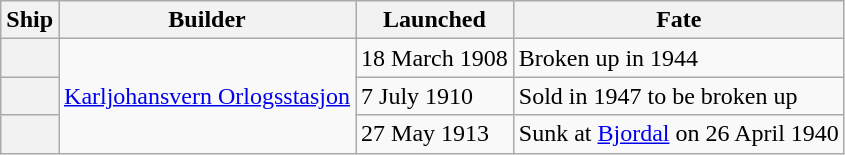<table class="wikitable plainrowheaders">
<tr>
<th scope="col">Ship</th>
<th scope="col">Builder</th>
<th scope="col">Launched</th>
<th scope="col">Fate</th>
</tr>
<tr>
<th scope="row"></th>
<td rowspan=3><a href='#'>Karljohansvern Orlogsstasjon</a></td>
<td>18 March 1908</td>
<td>Broken up in 1944</td>
</tr>
<tr>
<th scope="row"></th>
<td>7 July 1910</td>
<td>Sold in 1947 to be broken up</td>
</tr>
<tr>
<th scope="row"></th>
<td>27 May 1913</td>
<td>Sunk at <a href='#'>Bjordal</a> on 26 April 1940</td>
</tr>
</table>
